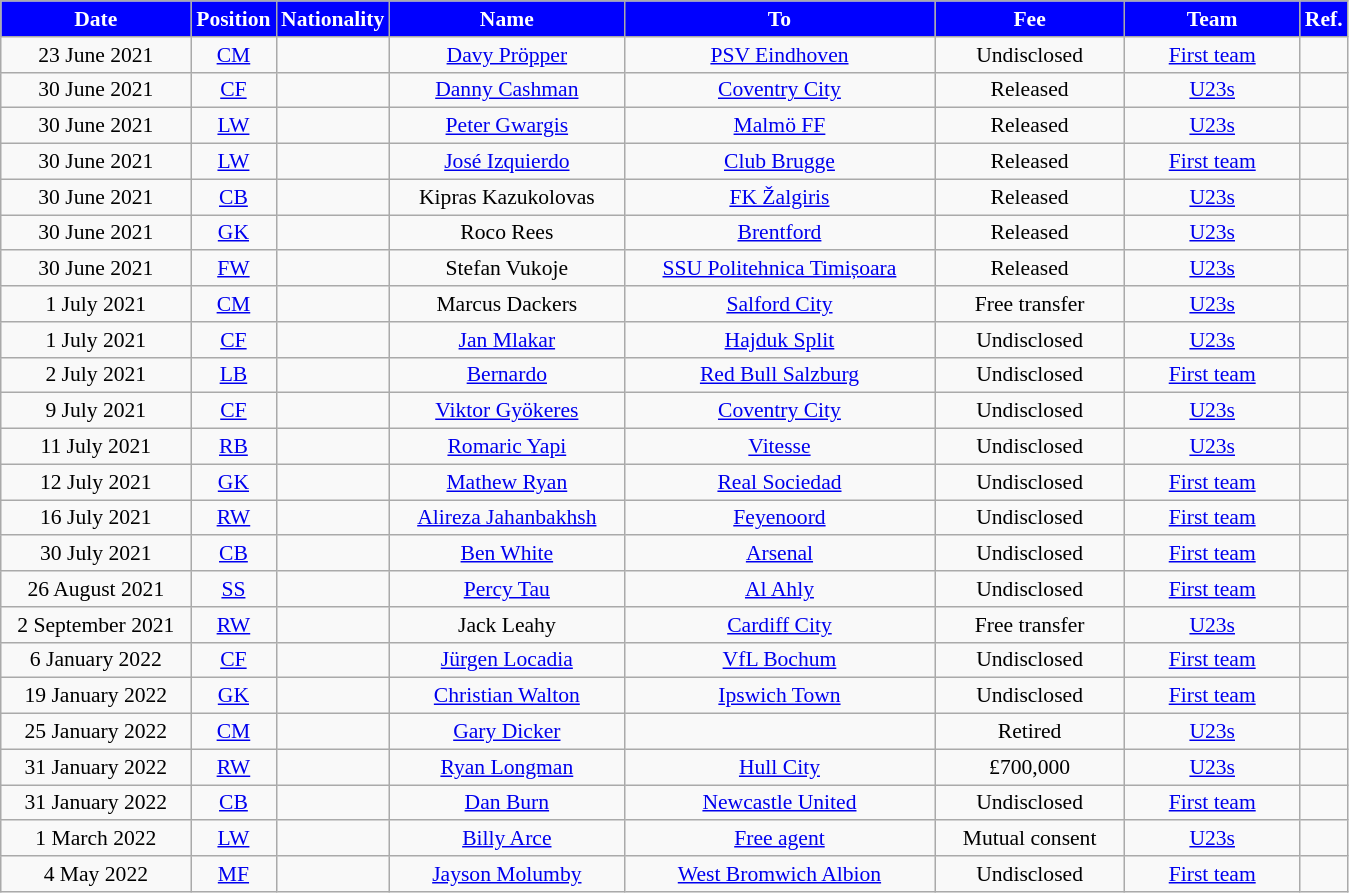<table class="wikitable"  style="text-align:center; font-size:90%; ">
<tr>
<th style=" background:#0000FF; color:#FFFFFF; width:120px;">Date</th>
<th style=" background:#0000FF; color:#FFFFFF; width:50px;">Position</th>
<th style=" background:#0000FF; color:#FFFFFF; width:50px;">Nationality</th>
<th style=" background:#0000FF; color:#FFFFFF; width:150px;">Name</th>
<th style=" background:#0000FF; color:#FFFFFF; width:200px;">To</th>
<th style=" background:#0000FF; color:#FFFFFF; width:120px;">Fee</th>
<th style="background:#0000FF; color:#FFFFFF; width:110px;">Team</th>
<th style=" background:#0000FF; color:#FFFFFF; width:25px;">Ref.</th>
</tr>
<tr>
<td>23 June 2021</td>
<td><a href='#'>CM</a></td>
<td></td>
<td><a href='#'>Davy Pröpper</a></td>
<td> <a href='#'>PSV Eindhoven</a></td>
<td>Undisclosed</td>
<td><a href='#'>First team</a></td>
<td></td>
</tr>
<tr>
<td>30 June 2021</td>
<td><a href='#'>CF</a></td>
<td></td>
<td><a href='#'>Danny Cashman</a></td>
<td> <a href='#'>Coventry City</a></td>
<td>Released</td>
<td><a href='#'>U23s</a></td>
<td></td>
</tr>
<tr>
<td>30 June 2021</td>
<td><a href='#'>LW</a></td>
<td></td>
<td><a href='#'>Peter Gwargis</a></td>
<td> <a href='#'>Malmö FF</a></td>
<td>Released</td>
<td><a href='#'>U23s</a></td>
<td></td>
</tr>
<tr>
<td>30 June 2021</td>
<td><a href='#'>LW</a></td>
<td></td>
<td><a href='#'>José Izquierdo</a></td>
<td> <a href='#'>Club Brugge</a></td>
<td>Released</td>
<td><a href='#'>First team</a></td>
<td></td>
</tr>
<tr>
<td>30 June 2021</td>
<td><a href='#'>CB</a></td>
<td></td>
<td>Kipras Kazukolovas</td>
<td> <a href='#'>FK Žalgiris</a></td>
<td>Released</td>
<td><a href='#'>U23s</a></td>
<td></td>
</tr>
<tr>
<td>30 June 2021</td>
<td><a href='#'>GK</a></td>
<td></td>
<td>Roco Rees</td>
<td> <a href='#'>Brentford</a></td>
<td>Released</td>
<td><a href='#'>U23s</a></td>
<td></td>
</tr>
<tr>
<td>30 June 2021</td>
<td><a href='#'>FW</a></td>
<td></td>
<td>Stefan Vukoje</td>
<td> <a href='#'>SSU Politehnica Timișoara</a></td>
<td>Released</td>
<td><a href='#'>U23s</a></td>
<td></td>
</tr>
<tr>
<td>1 July 2021</td>
<td><a href='#'>CM</a></td>
<td></td>
<td>Marcus Dackers</td>
<td> <a href='#'>Salford City</a></td>
<td>Free transfer</td>
<td><a href='#'>U23s</a></td>
<td></td>
</tr>
<tr>
<td>1 July 2021</td>
<td><a href='#'>CF</a></td>
<td></td>
<td><a href='#'>Jan Mlakar</a></td>
<td> <a href='#'>Hajduk Split</a></td>
<td>Undisclosed</td>
<td><a href='#'>U23s</a></td>
<td></td>
</tr>
<tr>
<td>2 July 2021</td>
<td><a href='#'>LB</a></td>
<td></td>
<td><a href='#'>Bernardo</a></td>
<td> <a href='#'>Red Bull Salzburg</a></td>
<td>Undisclosed</td>
<td><a href='#'>First team</a></td>
<td></td>
</tr>
<tr>
<td>9 July 2021</td>
<td><a href='#'>CF</a></td>
<td></td>
<td><a href='#'>Viktor Gyökeres</a></td>
<td> <a href='#'>Coventry City</a></td>
<td>Undisclosed</td>
<td><a href='#'>U23s</a></td>
<td></td>
</tr>
<tr>
<td>11 July 2021</td>
<td><a href='#'>RB</a></td>
<td></td>
<td><a href='#'>Romaric Yapi</a></td>
<td> <a href='#'>Vitesse</a></td>
<td>Undisclosed</td>
<td><a href='#'>U23s</a></td>
<td></td>
</tr>
<tr>
<td>12 July 2021</td>
<td><a href='#'>GK</a></td>
<td></td>
<td><a href='#'>Mathew Ryan</a></td>
<td> <a href='#'>Real Sociedad</a></td>
<td>Undisclosed</td>
<td><a href='#'>First team</a></td>
<td></td>
</tr>
<tr>
<td>16 July 2021</td>
<td><a href='#'>RW</a></td>
<td></td>
<td><a href='#'>Alireza Jahanbakhsh</a></td>
<td> <a href='#'>Feyenoord</a></td>
<td>Undisclosed</td>
<td><a href='#'>First team</a></td>
<td></td>
</tr>
<tr>
<td>30 July 2021</td>
<td><a href='#'>CB</a></td>
<td></td>
<td><a href='#'>Ben White</a></td>
<td> <a href='#'>Arsenal</a></td>
<td>Undisclosed</td>
<td><a href='#'>First team</a></td>
<td></td>
</tr>
<tr>
<td>26 August 2021</td>
<td><a href='#'>SS</a></td>
<td></td>
<td><a href='#'>Percy Tau</a></td>
<td> <a href='#'>Al Ahly</a></td>
<td>Undisclosed</td>
<td><a href='#'>First team</a></td>
<td></td>
</tr>
<tr>
<td>2 September 2021</td>
<td><a href='#'>RW</a></td>
<td></td>
<td>Jack Leahy</td>
<td> <a href='#'>Cardiff City</a></td>
<td>Free transfer</td>
<td><a href='#'>U23s</a></td>
<td></td>
</tr>
<tr>
<td>6 January 2022</td>
<td><a href='#'>CF</a></td>
<td></td>
<td><a href='#'>Jürgen Locadia</a></td>
<td> <a href='#'>VfL Bochum</a></td>
<td>Undisclosed</td>
<td><a href='#'>First team</a></td>
<td></td>
</tr>
<tr>
<td>19 January 2022</td>
<td><a href='#'>GK</a></td>
<td></td>
<td><a href='#'>Christian Walton</a></td>
<td> <a href='#'>Ipswich Town</a></td>
<td>Undisclosed</td>
<td><a href='#'>First team</a></td>
<td></td>
</tr>
<tr>
<td>25 January 2022</td>
<td><a href='#'>CM</a></td>
<td></td>
<td><a href='#'>Gary Dicker</a></td>
<td></td>
<td>Retired</td>
<td><a href='#'>U23s</a></td>
<td></td>
</tr>
<tr>
<td>31 January 2022</td>
<td><a href='#'>RW</a></td>
<td></td>
<td><a href='#'>Ryan Longman</a></td>
<td> <a href='#'>Hull City</a></td>
<td>£700,000</td>
<td><a href='#'>U23s</a></td>
<td></td>
</tr>
<tr>
<td>31 January 2022</td>
<td><a href='#'>CB</a></td>
<td></td>
<td><a href='#'>Dan Burn</a></td>
<td> <a href='#'>Newcastle United</a></td>
<td>Undisclosed</td>
<td><a href='#'>First team</a></td>
<td></td>
</tr>
<tr>
<td>1 March 2022</td>
<td><a href='#'>LW</a></td>
<td></td>
<td><a href='#'>Billy Arce</a></td>
<td> <a href='#'>Free agent</a></td>
<td>Mutual consent</td>
<td><a href='#'>U23s</a></td>
<td></td>
</tr>
<tr>
<td>4 May 2022</td>
<td><a href='#'>MF</a></td>
<td></td>
<td><a href='#'>Jayson Molumby</a></td>
<td> <a href='#'>West Bromwich Albion</a></td>
<td>Undisclosed</td>
<td><a href='#'>First team</a></td>
<td></td>
</tr>
</table>
